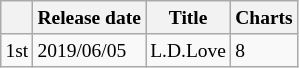<table class=wikitable style="font-size:small">
<tr>
<th></th>
<th>Release date</th>
<th>Title</th>
<th>Charts</th>
</tr>
<tr>
<td>1st</td>
<td>2019/06/05</td>
<td>L.D.Love</td>
<td>8</td>
</tr>
</table>
